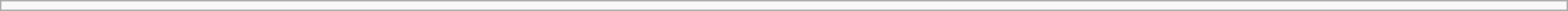<table class="wikitable" style="width: 90%;text-align: center;">
<tr align="center">
<td></td>
</tr>
</table>
